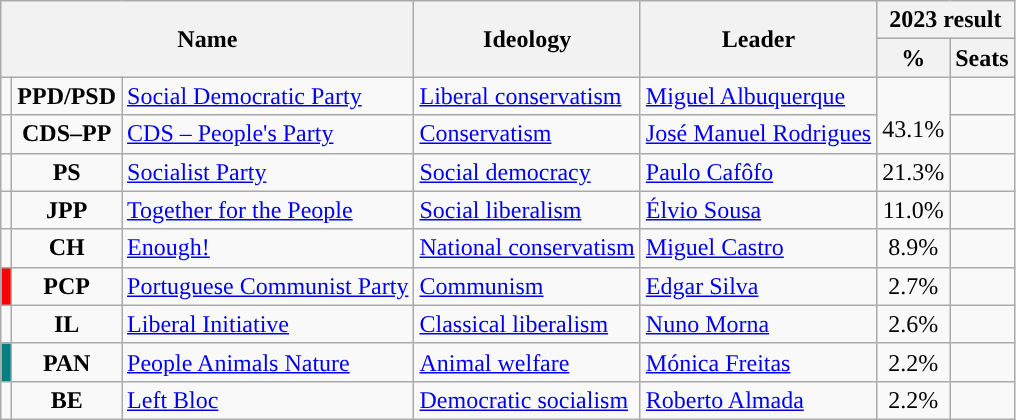<table class="wikitable">
<tr>
<th rowspan="2" colspan="3">Name</th>
<th rowspan="2">Ideology</th>
<th rowspan="2">Leader</th>
<th colspan="2">2023 result</th>
</tr>
<tr>
<th>%</th>
<th>Seats</th>
</tr>
<tr>
<td style="color:inherit;background:"></td>
<td style="text-align:center;"><strong>PPD/PSD</strong></td>
<td><a href='#'>Social Democratic Party</a><br></td>
<td><a href='#'>Liberal conservatism</a></td>
<td><a href='#'>Miguel Albuquerque</a></td>
<td rowspan="2" style="text-align:center;"><br>43.1%<br></td>
<td></td>
</tr>
<tr>
<td style="color:inherit;background:"></td>
<td style="text-align:center;"><strong>CDS–PP</strong></td>
<td><a href='#'>CDS – People's Party</a><br></td>
<td><a href='#'>Conservatism</a></td>
<td><a href='#'>José Manuel Rodrigues</a></td>
<td></td>
</tr>
<tr>
<td style="color:inherit;background:"></td>
<td style="text-align:center;"><strong>PS</strong></td>
<td><a href='#'>Socialist Party</a><br></td>
<td><a href='#'>Social democracy</a></td>
<td><a href='#'>Paulo Cafôfo</a></td>
<td style="text-align:center;">21.3%</td>
<td></td>
</tr>
<tr>
<td style="color:inherit;background:"></td>
<td style="text-align:center;"><strong>JPP</strong></td>
<td><a href='#'>Together for the People</a><br></td>
<td><a href='#'>Social liberalism</a></td>
<td><a href='#'>Élvio Sousa</a></td>
<td style="text-align:center;">11.0%</td>
<td></td>
</tr>
<tr>
<td style="color:inherit;background:"></td>
<td style="text-align:center;"><strong>CH</strong></td>
<td><a href='#'>Enough!</a><br></td>
<td><a href='#'>National conservatism</a></td>
<td><a href='#'>Miguel Castro</a></td>
<td style="text-align:center;">8.9%</td>
<td></td>
</tr>
<tr>
<td style="background:#FF0000;"></td>
<td style="text-align:center;"><strong>PCP</strong></td>
<td><a href='#'>Portuguese Communist Party</a><br></td>
<td><a href='#'>Communism</a></td>
<td><a href='#'>Edgar Silva</a></td>
<td style="text-align:center;">2.7%<br></td>
<td></td>
</tr>
<tr>
<td style="color:inherit;background:"></td>
<td style="text-align:center;"><strong>IL</strong></td>
<td><a href='#'>Liberal Initiative</a><br></td>
<td><a href='#'>Classical liberalism</a></td>
<td><a href='#'>Nuno Morna</a></td>
<td style="text-align:center;">2.6%</td>
<td></td>
</tr>
<tr>
<td style="background:#008080;"></td>
<td style="text-align:center;"><strong>PAN</strong></td>
<td><a href='#'>People Animals Nature</a><br></td>
<td><a href='#'>Animal welfare</a></td>
<td><a href='#'>Mónica Freitas</a></td>
<td style="text-align:center;">2.2%</td>
<td></td>
</tr>
<tr>
<td style="color:inherit;background:"></td>
<td style="text-align:center;"><strong>BE</strong></td>
<td><a href='#'>Left Bloc</a><br></td>
<td><a href='#'>Democratic socialism</a></td>
<td><a href='#'>Roberto Almada</a></td>
<td style="text-align:center;">2.2%</td>
<td></td>
</tr>
</table>
